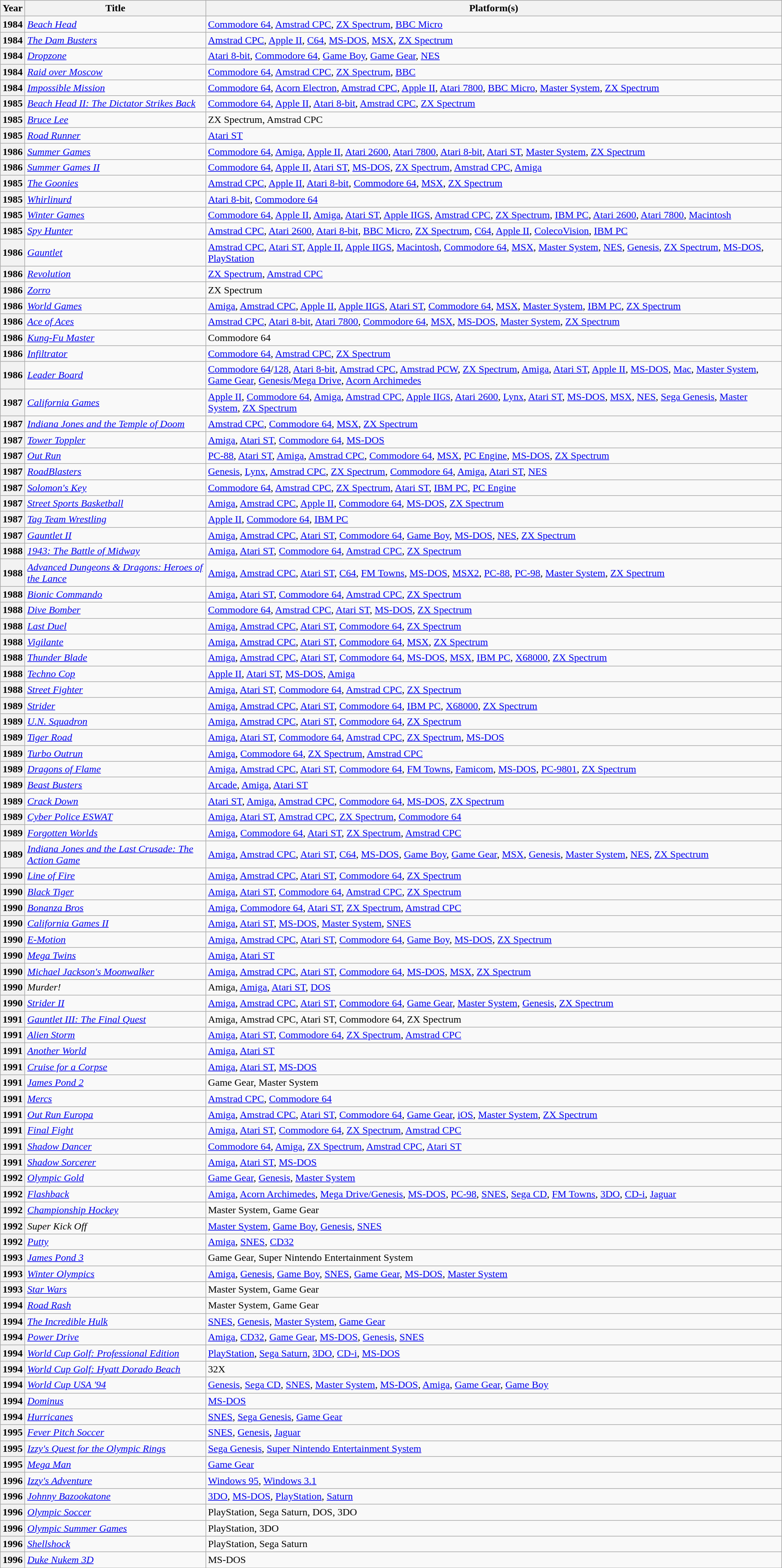<table class="wikitable sortable plainrowheaders">
<tr>
<th scope="col">Year</th>
<th scope="col">Title</th>
<th scope="col">Platform(s)</th>
</tr>
<tr>
<th scope="row">1984</th>
<td><em><a href='#'>Beach Head</a></em></td>
<td><a href='#'>Commodore 64</a>, <a href='#'>Amstrad CPC</a>, <a href='#'>ZX Spectrum</a>, <a href='#'>BBC Micro</a></td>
</tr>
<tr>
<th scope="row">1984</th>
<td><a href='#'><em>The Dam Busters</em></a></td>
<td><a href='#'>Amstrad CPC</a>, <a href='#'>Apple II</a>, <a href='#'>C64</a>, <a href='#'>MS-DOS</a>, <a href='#'>MSX</a>, <a href='#'>ZX Spectrum</a></td>
</tr>
<tr>
<th scope="row">1984</th>
<td><em><a href='#'>Dropzone</a></em></td>
<td><a href='#'>Atari 8-bit</a>, <a href='#'>Commodore 64</a>, <a href='#'>Game Boy</a>, <a href='#'>Game Gear</a>, <a href='#'>NES</a></td>
</tr>
<tr>
<th scope="row">1984</th>
<td><em><a href='#'>Raid over Moscow</a></em></td>
<td><a href='#'>Commodore 64</a>, <a href='#'>Amstrad CPC</a>, <a href='#'>ZX Spectrum</a>, <a href='#'>BBC</a></td>
</tr>
<tr>
<th scope="row">1984</th>
<td><em><a href='#'>Impossible Mission</a></em></td>
<td><a href='#'>Commodore 64</a>, <a href='#'>Acorn Electron</a>, <a href='#'>Amstrad CPC</a>, <a href='#'>Apple II</a>, <a href='#'>Atari 7800</a>, <a href='#'>BBC Micro</a>, <a href='#'>Master System</a>, <a href='#'>ZX Spectrum</a></td>
</tr>
<tr>
<th scope="row">1985</th>
<td><em><a href='#'>Beach Head II: The Dictator Strikes Back</a></em></td>
<td><a href='#'>Commodore 64</a>, <a href='#'>Apple II</a>, <a href='#'>Atari 8-bit</a>, <a href='#'>Amstrad CPC</a>, <a href='#'>ZX Spectrum</a></td>
</tr>
<tr>
<th scope="row">1985</th>
<td><em><a href='#'>Bruce Lee</a></em></td>
<td>ZX Spectrum, Amstrad CPC</td>
</tr>
<tr>
<th scope="row">1985</th>
<td><a href='#'><em>Road Runner</em></a></td>
<td><a href='#'>Atari ST</a></td>
</tr>
<tr>
<th scope="row">1986</th>
<td><a href='#'><em>Summer Games</em></a></td>
<td><a href='#'>Commodore 64</a>, <a href='#'>Amiga</a>, <a href='#'>Apple II</a>, <a href='#'>Atari 2600</a>, <a href='#'>Atari 7800</a>, <a href='#'>Atari 8-bit</a>, <a href='#'>Atari ST</a>, <a href='#'>Master System</a>, <a href='#'>ZX Spectrum</a></td>
</tr>
<tr>
<th scope="row">1986</th>
<td><em><a href='#'>Summer Games II</a></em></td>
<td><a href='#'>Commodore 64</a>, <a href='#'>Apple II</a>, <a href='#'>Atari ST</a>, <a href='#'>MS-DOS</a>, <a href='#'>ZX Spectrum</a>, <a href='#'>Amstrad CPC</a>, <a href='#'>Amiga</a></td>
</tr>
<tr>
<th scope="row">1985</th>
<td><em><a href='#'>The Goonies</a></em></td>
<td><a href='#'>Amstrad CPC</a>, <a href='#'>Apple II</a>, <a href='#'>Atari 8-bit</a>, <a href='#'>Commodore 64</a>, <a href='#'>MSX</a>, <a href='#'>ZX Spectrum</a></td>
</tr>
<tr>
<th scope="row">1985</th>
<td><em><a href='#'>Whirlinurd</a></em></td>
<td><a href='#'>Atari 8-bit</a>, <a href='#'>Commodore 64</a></td>
</tr>
<tr>
<th scope="row">1985</th>
<td><em><a href='#'>Winter Games</a></em></td>
<td><a href='#'>Commodore 64</a>, <a href='#'>Apple II</a>, <a href='#'>Amiga</a>, <a href='#'>Atari ST</a>, <a href='#'>Apple IIGS</a>, <a href='#'>Amstrad CPC</a>, <a href='#'>ZX Spectrum</a>, <a href='#'>IBM PC</a>, <a href='#'>Atari 2600</a>, <a href='#'>Atari 7800</a>, <a href='#'>Macintosh</a></td>
</tr>
<tr>
<th scope="row">1985</th>
<td><em><a href='#'>Spy Hunter</a></em></td>
<td><a href='#'>Amstrad CPC</a>, <a href='#'>Atari 2600</a>, <a href='#'>Atari 8-bit</a>, <a href='#'>BBC Micro</a>, <a href='#'>ZX Spectrum</a>, <a href='#'>C64</a>, <a href='#'>Apple II</a>, <a href='#'>ColecoVision</a>, <a href='#'>IBM PC</a></td>
</tr>
<tr>
<th scope="row">1986</th>
<td><em><a href='#'>Gauntlet</a></em></td>
<td><a href='#'>Amstrad CPC</a>, <a href='#'>Atari ST</a>, <a href='#'>Apple II</a>, <a href='#'>Apple IIGS</a>, <a href='#'>Macintosh</a>, <a href='#'>Commodore 64</a>, <a href='#'>MSX</a>, <a href='#'>Master System</a>, <a href='#'>NES</a>, <a href='#'>Genesis</a>, <a href='#'>ZX Spectrum</a>, <a href='#'>MS-DOS</a>, <a href='#'>PlayStation</a></td>
</tr>
<tr>
<th scope="row">1986</th>
<td><em><a href='#'>Revolution</a></em></td>
<td><a href='#'>ZX Spectrum</a>, <a href='#'>Amstrad CPC</a></td>
</tr>
<tr>
<th scope="row">1986</th>
<td><em><a href='#'>Zorro</a></em></td>
<td>ZX Spectrum</td>
</tr>
<tr>
<th scope="row">1986</th>
<td><em><a href='#'>World Games</a></em></td>
<td><a href='#'>Amiga</a>, <a href='#'>Amstrad CPC</a>, <a href='#'>Apple II</a>, <a href='#'>Apple IIGS</a>, <a href='#'>Atari ST</a>, <a href='#'>Commodore 64</a>, <a href='#'>MSX</a>, <a href='#'>Master System</a>, <a href='#'>IBM PC</a>, <a href='#'>ZX Spectrum</a></td>
</tr>
<tr>
<th scope="row">1986</th>
<td><em><a href='#'>Ace of Aces</a></em></td>
<td><a href='#'>Amstrad CPC</a>, <a href='#'>Atari 8-bit</a>, <a href='#'>Atari 7800</a>, <a href='#'>Commodore 64</a>, <a href='#'>MSX</a>, <a href='#'>MS-DOS</a>, <a href='#'>Master System</a>, <a href='#'>ZX Spectrum</a></td>
</tr>
<tr>
<th scope="row">1986</th>
<td><em><a href='#'>Kung-Fu Master</a></em></td>
<td>Commodore 64</td>
</tr>
<tr>
<th scope="row">1986</th>
<td><em><a href='#'>Infiltrator</a></em></td>
<td><a href='#'>Commodore 64</a>, <a href='#'>Amstrad CPC</a>, <a href='#'>ZX Spectrum</a></td>
</tr>
<tr>
<th scope="row">1986</th>
<td><em><a href='#'>Leader Board</a></em></td>
<td><a href='#'>Commodore 64</a>/<a href='#'>128</a>, <a href='#'>Atari 8-bit</a>, <a href='#'>Amstrad CPC</a>, <a href='#'>Amstrad PCW</a>, <a href='#'>ZX Spectrum</a>, <a href='#'>Amiga</a>, <a href='#'>Atari ST</a>, <a href='#'>Apple II</a>, <a href='#'>MS-DOS</a>, <a href='#'>Mac</a>, <a href='#'>Master System</a>, <a href='#'>Game Gear</a>, <a href='#'>Genesis/Mega Drive</a>, <a href='#'>Acorn Archimedes</a></td>
</tr>
<tr>
<th scope="row">1987</th>
<td><em><a href='#'>California Games</a></em></td>
<td><a href='#'>Apple II</a>, <a href='#'>Commodore 64</a>, <a href='#'>Amiga</a>, <a href='#'>Amstrad CPC</a>, <a href='#'>Apple II<small>GS</small></a>, <a href='#'>Atari 2600</a>, <a href='#'>Lynx</a>, <a href='#'>Atari ST</a>, <a href='#'>MS-DOS</a>, <a href='#'>MSX</a>, <a href='#'>NES</a>, <a href='#'>Sega Genesis</a>, <a href='#'>Master System</a>, <a href='#'>ZX Spectrum</a></td>
</tr>
<tr>
<th scope="row">1987</th>
<td><a href='#'><em>Indiana Jones and the Temple of Doom</em></a></td>
<td><a href='#'>Amstrad CPC</a>, <a href='#'>Commodore 64</a>, <a href='#'>MSX</a>, <a href='#'>ZX Spectrum</a></td>
</tr>
<tr>
<th scope="row">1987</th>
<td><em><a href='#'>Tower Toppler</a></em></td>
<td><a href='#'>Amiga</a>, <a href='#'>Atari ST</a>, <a href='#'>Commodore 64</a>, <a href='#'>MS-DOS</a></td>
</tr>
<tr>
<th scope="row">1987</th>
<td><em><a href='#'>Out Run</a></em></td>
<td><a href='#'>PC-88</a>, <a href='#'>Atari ST</a>, <a href='#'>Amiga</a>, <a href='#'>Amstrad CPC</a>, <a href='#'>Commodore 64</a>, <a href='#'>MSX</a>, <a href='#'>PC Engine</a>, <a href='#'>MS-DOS</a>, <a href='#'>ZX Spectrum</a></td>
</tr>
<tr>
<th scope="row">1987</th>
<td><em><a href='#'>RoadBlasters</a></em></td>
<td><a href='#'>Genesis</a>, <a href='#'>Lynx</a>, <a href='#'>Amstrad CPC</a>, <a href='#'>ZX Spectrum</a>, <a href='#'>Commodore 64</a>, <a href='#'>Amiga</a>, <a href='#'>Atari ST</a>, <a href='#'>NES</a></td>
</tr>
<tr>
<th scope="row">1987</th>
<td><em><a href='#'>Solomon's Key</a></em></td>
<td><a href='#'>Commodore 64</a>, <a href='#'>Amstrad CPC</a>, <a href='#'>ZX Spectrum</a>, <a href='#'>Atari ST</a>, <a href='#'>IBM PC</a>, <a href='#'>PC Engine</a></td>
</tr>
<tr>
<th scope="row">1987</th>
<td><em><a href='#'>Street Sports Basketball</a></em></td>
<td><a href='#'>Amiga</a>, <a href='#'>Amstrad CPC</a>, <a href='#'>Apple II</a>, <a href='#'>Commodore 64</a>, <a href='#'>MS-DOS</a>, <a href='#'>ZX Spectrum</a></td>
</tr>
<tr>
<th scope="row">1987</th>
<td><em><a href='#'>Tag Team Wrestling</a></em></td>
<td><a href='#'>Apple II</a>, <a href='#'>Commodore 64</a>, <a href='#'>IBM PC</a></td>
</tr>
<tr>
<th scope="row">1987</th>
<td><em><a href='#'>Gauntlet II</a></em></td>
<td><a href='#'>Amiga</a>, <a href='#'>Amstrad CPC</a>, <a href='#'>Atari ST</a>, <a href='#'>Commodore 64</a>, <a href='#'>Game Boy</a>, <a href='#'>MS-DOS</a>, <a href='#'>NES</a>, <a href='#'>ZX Spectrum</a></td>
</tr>
<tr>
<th scope="row">1988</th>
<td><em><a href='#'>1943: The Battle of Midway</a></em></td>
<td><a href='#'>Amiga</a>, <a href='#'>Atari ST</a>, <a href='#'>Commodore 64</a>, <a href='#'>Amstrad CPC</a>, <a href='#'>ZX Spectrum</a></td>
</tr>
<tr>
<th scope="row">1988</th>
<td><em><a href='#'>Advanced Dungeons & Dragons: Heroes of the Lance</a></em></td>
<td><a href='#'>Amiga</a>, <a href='#'>Amstrad CPC</a>, <a href='#'>Atari ST</a>, <a href='#'>C64</a>, <a href='#'>FM Towns</a>, <a href='#'>MS-DOS</a>, <a href='#'>MSX2</a>, <a href='#'>PC-88</a>, <a href='#'>PC-98</a>, <a href='#'>Master System</a>, <a href='#'>ZX Spectrum</a></td>
</tr>
<tr>
<th scope="row">1988</th>
<td><em><a href='#'>Bionic Commando</a></em></td>
<td><a href='#'>Amiga</a>, <a href='#'>Atari ST</a>, <a href='#'>Commodore 64</a>, <a href='#'>Amstrad CPC</a>, <a href='#'>ZX Spectrum</a></td>
</tr>
<tr>
<th scope="row">1988</th>
<td><a href='#'><em>Dive Bomber</em></a></td>
<td><a href='#'>Commodore 64</a>, <a href='#'>Amstrad CPC</a>, <a href='#'>Atari ST</a>, <a href='#'>MS-DOS</a>, <a href='#'>ZX Spectrum</a></td>
</tr>
<tr>
<th scope="row">1988</th>
<td><em><a href='#'>Last Duel</a></em></td>
<td><a href='#'>Amiga</a>, <a href='#'>Amstrad CPC</a>, <a href='#'>Atari ST</a>, <a href='#'>Commodore 64</a>, <a href='#'>ZX Spectrum</a></td>
</tr>
<tr>
<th scope="row">1988</th>
<td><em><a href='#'>Vigilante</a></em></td>
<td><a href='#'>Amiga</a>, <a href='#'>Amstrad CPC</a>, <a href='#'>Atari ST</a>, <a href='#'>Commodore 64</a>, <a href='#'>MSX</a>, <a href='#'>ZX Spectrum</a></td>
</tr>
<tr>
<th scope="row">1988</th>
<td><em><a href='#'>Thunder Blade</a></em></td>
<td><a href='#'>Amiga</a>, <a href='#'>Amstrad CPC</a>, <a href='#'>Atari ST</a>, <a href='#'>Commodore 64</a>, <a href='#'>MS-DOS</a>, <a href='#'>MSX</a>, <a href='#'>IBM PC</a>, <a href='#'>X68000</a>, <a href='#'>ZX Spectrum</a></td>
</tr>
<tr>
<th scope="row">1988</th>
<td><em><a href='#'>Techno Cop</a></em></td>
<td><a href='#'>Apple II</a>, <a href='#'>Atari ST</a>, <a href='#'>MS-DOS</a>, <a href='#'>Amiga</a></td>
</tr>
<tr>
<th scope="row">1988</th>
<td><em><a href='#'>Street Fighter</a></em></td>
<td><a href='#'>Amiga</a>, <a href='#'>Atari ST</a>, <a href='#'>Commodore 64</a>, <a href='#'>Amstrad CPC</a>, <a href='#'>ZX Spectrum</a></td>
</tr>
<tr>
<th scope="row">1989</th>
<td><em><a href='#'>Strider</a></em></td>
<td><a href='#'>Amiga</a>, <a href='#'>Amstrad CPC</a>, <a href='#'>Atari ST</a>, <a href='#'>Commodore 64</a>, <a href='#'>IBM PC</a>, <a href='#'>X68000</a>, <a href='#'>ZX Spectrum</a></td>
</tr>
<tr>
<th scope="row">1989</th>
<td><em><a href='#'>U.N. Squadron</a></em></td>
<td><a href='#'>Amiga</a>, <a href='#'>Amstrad CPC</a>, <a href='#'>Atari ST</a>, <a href='#'>Commodore 64</a>, <a href='#'>ZX Spectrum</a></td>
</tr>
<tr>
<th scope="row">1989</th>
<td><em><a href='#'>Tiger Road</a></em></td>
<td><a href='#'>Amiga</a>, <a href='#'>Atari ST</a>, <a href='#'>Commodore 64</a>, <a href='#'>Amstrad CPC</a>, <a href='#'>ZX Spectrum</a>, <a href='#'>MS-DOS</a></td>
</tr>
<tr>
<th scope="row">1989</th>
<td><em><a href='#'>Turbo Outrun</a></em></td>
<td><a href='#'>Amiga</a>, <a href='#'>Commodore 64</a>, <a href='#'>ZX Spectrum</a>, <a href='#'>Amstrad CPC</a></td>
</tr>
<tr>
<th scope="row">1989</th>
<td><a href='#'><em>Dragons of Flame</em></a></td>
<td><a href='#'>Amiga</a>, <a href='#'>Amstrad CPC</a>, <a href='#'>Atari ST</a>, <a href='#'>Commodore 64</a>, <a href='#'>FM Towns</a>, <a href='#'>Famicom</a>, <a href='#'>MS-DOS</a>, <a href='#'>PC-9801</a>, <a href='#'>ZX Spectrum</a></td>
</tr>
<tr>
<th scope="row">1989</th>
<td><em><a href='#'>Beast Busters</a></em></td>
<td><a href='#'>Arcade</a>, <a href='#'>Amiga</a>, <a href='#'>Atari ST</a></td>
</tr>
<tr>
<th scope="row">1989</th>
<td><em><a href='#'>Crack Down</a></em></td>
<td><a href='#'>Atari ST</a>, <a href='#'>Amiga</a>, <a href='#'>Amstrad CPC</a>, <a href='#'>Commodore 64</a>, <a href='#'>MS-DOS</a>, <a href='#'>ZX Spectrum</a></td>
</tr>
<tr>
<th scope="row">1989</th>
<td><em><a href='#'>Cyber Police ESWAT</a></em></td>
<td><a href='#'>Amiga</a>, <a href='#'>Atari ST</a>, <a href='#'>Amstrad CPC</a>, <a href='#'>ZX Spectrum</a>, <a href='#'>Commodore 64</a></td>
</tr>
<tr>
<th scope="row">1989</th>
<td><em><a href='#'>Forgotten Worlds</a></em></td>
<td><a href='#'>Amiga</a>, <a href='#'>Commodore 64</a>, <a href='#'>Atari ST</a>, <a href='#'>ZX Spectrum</a>, <a href='#'>Amstrad CPC</a></td>
</tr>
<tr>
<th scope="row">1989</th>
<td><em><a href='#'>Indiana Jones and the Last Crusade: The Action Game</a></em></td>
<td><a href='#'>Amiga</a>, <a href='#'>Amstrad CPC</a>, <a href='#'>Atari ST</a>, <a href='#'>C64</a>, <a href='#'>MS-DOS</a>, <a href='#'>Game Boy</a>, <a href='#'>Game Gear</a>, <a href='#'>MSX</a>, <a href='#'>Genesis</a>, <a href='#'>Master System</a>, <a href='#'>NES</a>, <a href='#'>ZX Spectrum</a></td>
</tr>
<tr>
<th scope="row">1990</th>
<td><em><a href='#'>Line of Fire</a></em></td>
<td><a href='#'>Amiga</a>, <a href='#'>Amstrad CPC</a>, <a href='#'>Atari ST</a>, <a href='#'>Commodore 64</a>, <a href='#'>ZX Spectrum</a></td>
</tr>
<tr>
<th scope="row">1990</th>
<td><em><a href='#'>Black Tiger</a></em></td>
<td><a href='#'>Amiga</a>, <a href='#'>Atari ST</a>, <a href='#'>Commodore 64</a>, <a href='#'>Amstrad CPC</a>, <a href='#'>ZX Spectrum</a></td>
</tr>
<tr>
<th scope="row">1990</th>
<td><em><a href='#'>Bonanza Bros</a></em></td>
<td><a href='#'>Amiga</a>, <a href='#'>Commodore 64</a>, <a href='#'>Atari ST</a>, <a href='#'>ZX Spectrum</a>, <a href='#'>Amstrad CPC</a></td>
</tr>
<tr>
<th scope="row">1990</th>
<td><em><a href='#'>California Games II</a></em></td>
<td><a href='#'>Amiga</a>, <a href='#'>Atari ST</a>, <a href='#'>MS-DOS</a>, <a href='#'>Master System</a>, <a href='#'>SNES</a></td>
</tr>
<tr>
<th scope="row">1990</th>
<td><em><a href='#'>E-Motion</a></em></td>
<td><a href='#'>Amiga</a>, <a href='#'>Amstrad CPC</a>, <a href='#'>Atari ST</a>, <a href='#'>Commodore 64</a>, <a href='#'>Game Boy</a>, <a href='#'>MS-DOS</a>, <a href='#'>ZX Spectrum</a></td>
</tr>
<tr>
<th scope="row">1990</th>
<td><em><a href='#'>Mega Twins</a></em></td>
<td><a href='#'>Amiga</a>, <a href='#'>Atari ST</a></td>
</tr>
<tr>
<th scope="row">1990</th>
<td><em><a href='#'>Michael Jackson's Moonwalker</a></em></td>
<td><a href='#'>Amiga</a>, <a href='#'>Amstrad CPC</a>, <a href='#'>Atari ST</a>, <a href='#'>Commodore 64</a>, <a href='#'>MS-DOS</a>, <a href='#'>MSX</a>, <a href='#'>ZX Spectrum</a></td>
</tr>
<tr>
<th scope="row">1990</th>
<td><em>Murder!</em></td>
<td>Amiga, <a href='#'>Amiga</a>, <a href='#'>Atari ST</a>, <a href='#'>DOS</a></td>
</tr>
<tr>
<th scope="row">1990</th>
<td><em><a href='#'>Strider II</a></em></td>
<td><a href='#'>Amiga</a>, <a href='#'>Amstrad CPC</a>, <a href='#'>Atari ST</a>, <a href='#'>Commodore 64</a>, <a href='#'>Game Gear</a>, <a href='#'>Master System</a>, <a href='#'>Genesis</a>, <a href='#'>ZX Spectrum</a></td>
</tr>
<tr>
<th scope="row">1991</th>
<td><em><a href='#'>Gauntlet III: The Final Quest</a></em></td>
<td>Amiga, Amstrad CPC, Atari ST, Commodore 64, ZX Spectrum</td>
</tr>
<tr>
<th scope="row">1991</th>
<td><em><a href='#'>Alien Storm</a></em></td>
<td><a href='#'>Amiga</a>, <a href='#'>Atari ST</a>, <a href='#'>Commodore 64</a>, <a href='#'>ZX Spectrum</a>, <a href='#'>Amstrad CPC</a></td>
</tr>
<tr>
<th scope="row">1991</th>
<td><em><a href='#'>Another World</a></em></td>
<td><a href='#'>Amiga</a>, <a href='#'>Atari ST</a></td>
</tr>
<tr>
<th scope="row">1991</th>
<td><em><a href='#'>Cruise for a Corpse</a></em></td>
<td><a href='#'>Amiga</a>, <a href='#'>Atari ST</a>, <a href='#'>MS-DOS</a></td>
</tr>
<tr>
<th scope="row">1991</th>
<td><em><a href='#'>James Pond 2</a></em></td>
<td>Game Gear, Master System</td>
</tr>
<tr>
<th scope="row">1991</th>
<td><em><a href='#'>Mercs</a></em></td>
<td><a href='#'>Amstrad CPC</a>, <a href='#'>Commodore 64</a></td>
</tr>
<tr>
<th scope="row">1991</th>
<td><em><a href='#'>Out Run Europa</a></em></td>
<td><a href='#'>Amiga</a>, <a href='#'>Amstrad CPC</a>, <a href='#'>Atari ST</a>, <a href='#'>Commodore 64</a>, <a href='#'>Game Gear</a>, <a href='#'>iOS</a>, <a href='#'>Master System</a>, <a href='#'>ZX Spectrum</a></td>
</tr>
<tr>
<th scope="row">1991</th>
<td><em><a href='#'>Final Fight</a></em></td>
<td><a href='#'>Amiga</a>, <a href='#'>Atari ST</a>, <a href='#'>Commodore 64</a>, <a href='#'>ZX Spectrum</a>, <a href='#'>Amstrad CPC</a></td>
</tr>
<tr>
<th scope="row">1991</th>
<td><em><a href='#'>Shadow Dancer</a></em></td>
<td><a href='#'>Commodore 64</a>, <a href='#'>Amiga</a>, <a href='#'>ZX Spectrum</a>, <a href='#'>Amstrad CPC</a>, <a href='#'>Atari ST</a></td>
</tr>
<tr>
<th scope="row">1991</th>
<td><em><a href='#'>Shadow Sorcerer</a></em></td>
<td><a href='#'>Amiga</a>, <a href='#'>Atari ST</a>, <a href='#'>MS-DOS</a></td>
</tr>
<tr>
<th scope="row">1992</th>
<td><em><a href='#'>Olympic Gold</a></em></td>
<td><a href='#'>Game Gear</a>, <a href='#'>Genesis</a>, <a href='#'>Master System</a></td>
</tr>
<tr>
<th scope="row">1992</th>
<td><em><a href='#'>Flashback</a></em></td>
<td><a href='#'>Amiga</a>, <a href='#'>Acorn Archimedes</a>, <a href='#'>Mega Drive/Genesis</a>, <a href='#'>MS-DOS</a>, <a href='#'>PC-98</a>, <a href='#'>SNES</a>, <a href='#'>Sega CD</a>, <a href='#'>FM Towns</a>, <a href='#'>3DO</a>, <a href='#'>CD-i</a>, <a href='#'>Jaguar</a></td>
</tr>
<tr>
<th scope="row">1992</th>
<td><em><a href='#'>Championship Hockey</a></em></td>
<td>Master System, Game Gear</td>
</tr>
<tr>
<th scope="row">1992</th>
<td><em>Super Kick Off</em></td>
<td><a href='#'>Master System</a>, <a href='#'>Game Boy</a>, <a href='#'>Genesis</a>, <a href='#'>SNES</a></td>
</tr>
<tr>
<th scope="row">1992</th>
<td><em><a href='#'>Putty</a></em></td>
<td><a href='#'>Amiga</a>, <a href='#'>SNES</a>, <a href='#'>CD32</a></td>
</tr>
<tr>
<th scope="row">1993</th>
<td><em><a href='#'>James Pond 3</a></em></td>
<td>Game Gear, Super Nintendo Entertainment System</td>
</tr>
<tr>
<th scope="row">1993</th>
<td><em><a href='#'>Winter Olympics</a></em></td>
<td><a href='#'>Amiga</a>, <a href='#'>Genesis</a>, <a href='#'>Game Boy</a>, <a href='#'>SNES</a>, <a href='#'>Game Gear</a>, <a href='#'>MS-DOS</a>, <a href='#'>Master System</a></td>
</tr>
<tr>
<th scope="row">1993</th>
<td><em><a href='#'>Star Wars</a></em></td>
<td>Master System, Game Gear</td>
</tr>
<tr>
<th scope="row">1994</th>
<td><em><a href='#'>Road Rash</a></em></td>
<td>Master System, Game Gear</td>
</tr>
<tr>
<th scope="row">1994</th>
<td><em><a href='#'>The Incredible Hulk</a></em></td>
<td><a href='#'>SNES</a>, <a href='#'>Genesis</a>, <a href='#'>Master System</a>, <a href='#'>Game Gear</a></td>
</tr>
<tr>
<th scope="row">1994</th>
<td><em><a href='#'>Power Drive</a></em></td>
<td><a href='#'>Amiga</a>, <a href='#'>CD32</a>, <a href='#'>Game Gear</a>, <a href='#'>MS-DOS</a>, <a href='#'>Genesis</a>, <a href='#'>SNES</a></td>
</tr>
<tr>
<th scope="row">1994</th>
<td><em><a href='#'>World Cup Golf: Professional Edition</a></em></td>
<td><a href='#'>PlayStation</a>, <a href='#'>Sega Saturn</a>, <a href='#'>3DO</a>, <a href='#'>CD-i</a>, <a href='#'>MS-DOS</a></td>
</tr>
<tr>
<th scope="row">1994</th>
<td><em><a href='#'>World Cup Golf: Hyatt Dorado Beach</a></em></td>
<td>32X</td>
</tr>
<tr>
<th scope="row">1994</th>
<td><em><a href='#'>World Cup USA '94</a></em></td>
<td><a href='#'>Genesis</a>, <a href='#'>Sega CD</a>, <a href='#'>SNES</a>, <a href='#'>Master System</a>, <a href='#'>MS-DOS</a>, <a href='#'>Amiga</a>, <a href='#'>Game Gear</a>, <a href='#'>Game Boy</a></td>
</tr>
<tr>
<th scope="row">1994</th>
<td><a href='#'><em>Dominus</em></a></td>
<td><a href='#'>MS-DOS</a></td>
</tr>
<tr>
<th scope="row">1994</th>
<td><em><a href='#'>Hurricanes</a></em></td>
<td><a href='#'>SNES</a>, <a href='#'>Sega Genesis</a>, <a href='#'>Game Gear</a></td>
</tr>
<tr>
<th scope="row">1995</th>
<td><em><a href='#'>Fever Pitch Soccer</a></em></td>
<td><a href='#'>SNES</a>, <a href='#'>Genesis</a>, <a href='#'>Jaguar</a></td>
</tr>
<tr>
<th scope="row">1995</th>
<td><em><a href='#'>Izzy's Quest for the Olympic Rings</a></em></td>
<td><a href='#'>Sega Genesis</a>, <a href='#'>Super Nintendo Entertainment System</a></td>
</tr>
<tr>
<th scope="row">1995</th>
<td><em><a href='#'>Mega Man</a></em></td>
<td><a href='#'>Game Gear</a></td>
</tr>
<tr>
<th scope="row">1996</th>
<td><em><a href='#'>Izzy's Adventure</a></em></td>
<td><a href='#'>Windows 95</a>, <a href='#'>Windows 3.1</a></td>
</tr>
<tr>
<th scope="row">1996</th>
<td><em><a href='#'>Johnny Bazookatone</a></em></td>
<td><a href='#'>3DO</a>, <a href='#'>MS-DOS</a>, <a href='#'>PlayStation</a>, <a href='#'>Saturn</a></td>
</tr>
<tr>
<th scope="row">1996</th>
<td><em><a href='#'>Olympic Soccer</a></em></td>
<td>PlayStation, Sega Saturn, DOS, 3DO</td>
</tr>
<tr>
<th scope="row">1996</th>
<td><em><a href='#'>Olympic Summer Games</a></em></td>
<td>PlayStation, 3DO</td>
</tr>
<tr>
<th scope="row">1996</th>
<td><em><a href='#'>Shellshock</a></em></td>
<td>PlayStation, Sega Saturn</td>
</tr>
<tr>
<th scope="row">1996</th>
<td><em><a href='#'>Duke Nukem 3D</a></em></td>
<td>MS-DOS</td>
</tr>
<tr>
</tr>
</table>
